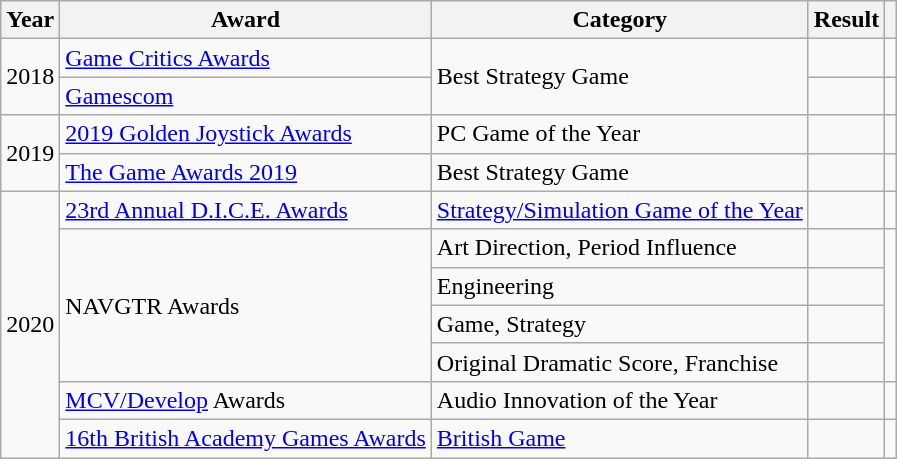<table class="wikitable sortable">
<tr>
<th>Year</th>
<th>Award</th>
<th>Category</th>
<th>Result</th>
<th></th>
</tr>
<tr>
<td style="text-align:center;" rowspan="2">2018</td>
<td><a href='#'>Game Critics Awards</a></td>
<td rowspan="2">Best Strategy Game</td>
<td></td>
<td style="text-align:center;"></td>
</tr>
<tr>
<td><a href='#'>Gamescom</a></td>
<td></td>
<td style="text-align:center;"></td>
</tr>
<tr>
<td style="text-align:center;" rowspan="2">2019</td>
<td><a href='#'>2019 Golden Joystick Awards</a></td>
<td>PC Game of the Year</td>
<td></td>
<td style="text-align:center;"></td>
</tr>
<tr>
<td><a href='#'>The Game Awards 2019</a></td>
<td>Best Strategy Game</td>
<td></td>
<td style="text-align:center;"></td>
</tr>
<tr>
<td style="text-align:center;" rowspan="7">2020</td>
<td><a href='#'>23rd Annual D.I.C.E. Awards</a></td>
<td><a href='#'>Strategy/Simulation Game of the Year</a></td>
<td></td>
<td style="text-align:center;"></td>
</tr>
<tr>
<td rowspan="4">NAVGTR Awards</td>
<td>Art Direction, Period Influence</td>
<td></td>
<td rowspan="4" style="text-align:center;"></td>
</tr>
<tr>
<td>Engineering</td>
<td></td>
</tr>
<tr>
<td>Game, Strategy</td>
<td></td>
</tr>
<tr>
<td>Original Dramatic Score, Franchise</td>
<td></td>
</tr>
<tr>
<td><a href='#'>MCV/Develop</a> Awards</td>
<td>Audio Innovation of the Year</td>
<td></td>
<td style="text-align:center;"></td>
</tr>
<tr>
<td><a href='#'>16th British Academy Games Awards</a></td>
<td><a href='#'>British Game</a></td>
<td></td>
<td style="text-align:center;"></td>
</tr>
</table>
